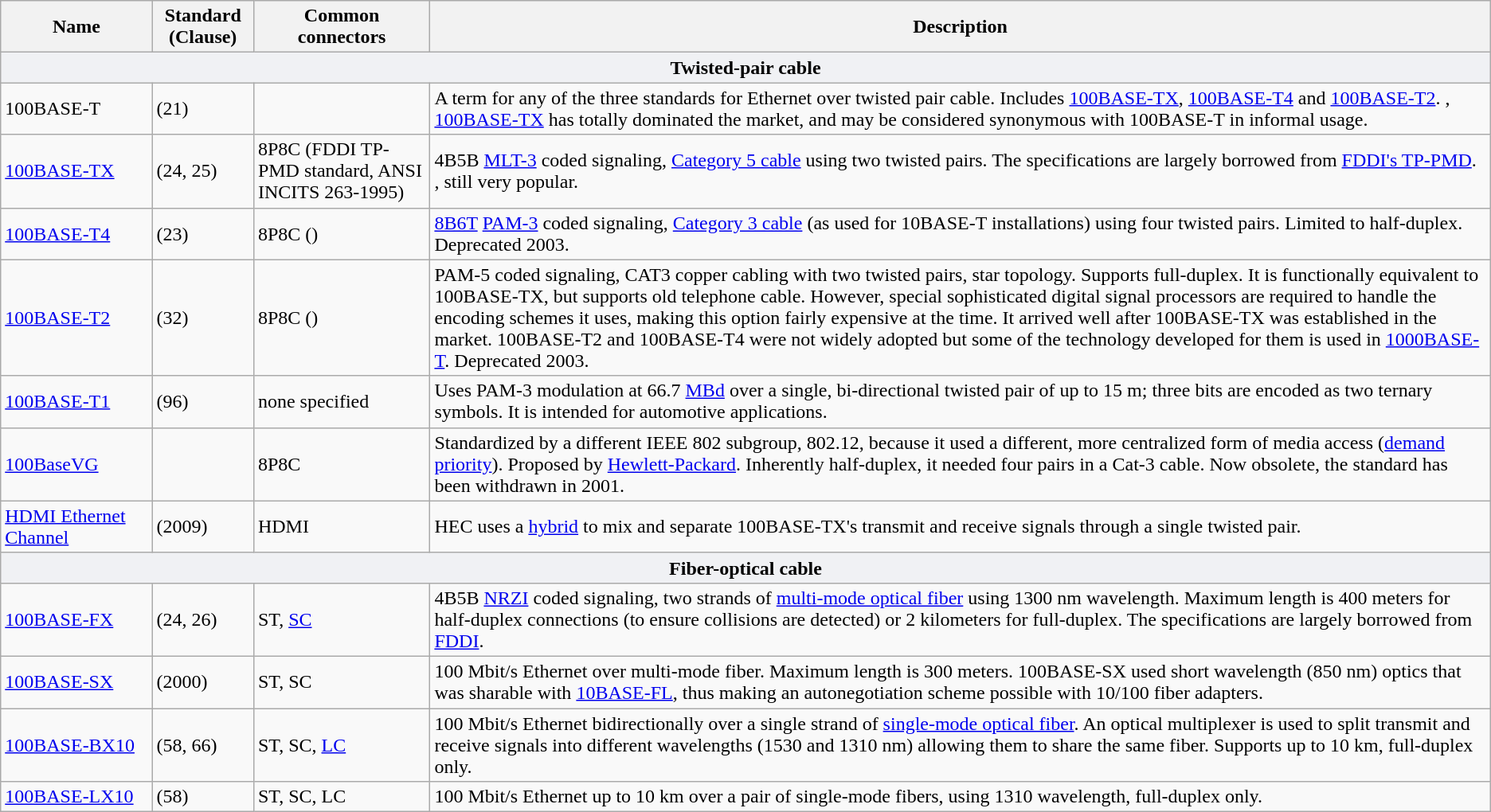<table class="wikitable">
<tr>
<th>Name</th>
<th>Standard (Clause)</th>
<th>Common connectors</th>
<th>Description</th>
</tr>
<tr>
<th colspan=4 style="background-color: #F0F1F4">Twisted-pair cable</th>
</tr>
<tr>
<td>100BASE‑T</td>
<td> (21)</td>
<td></td>
<td>A term for any of the three standards for  Ethernet over twisted pair cable. Includes <a href='#'>100BASE-TX</a>, <a href='#'>100BASE-T4</a> and <a href='#'>100BASE-T2</a>. , <a href='#'>100BASE-TX</a> has totally dominated the market, and may be considered synonymous with 100BASE-T in informal usage.</td>
</tr>
<tr>
<td><a href='#'>100BASE-TX</a></td>
<td> (24, 25)</td>
<td>8P8C (FDDI TP-PMD standard, ANSI INCITS 263-1995)</td>
<td>4B5B <a href='#'>MLT-3</a> coded signaling, <a href='#'>Category 5 cable</a> using two twisted pairs. The specifications are largely borrowed from <a href='#'>FDDI's TP-PMD</a>. , still very popular.</td>
</tr>
<tr>
<td><a href='#'>100BASE-T4</a></td>
<td> (23)</td>
<td>8P8C ()</td>
<td><a href='#'>8B6T</a> <a href='#'>PAM-3</a> coded signaling, <a href='#'>Category 3 cable</a> (as used for 10BASE-T installations) using four twisted pairs. Limited to half-duplex. Deprecated 2003.</td>
</tr>
<tr>
<td><a href='#'>100BASE-T2</a></td>
<td> (32)</td>
<td>8P8C ()</td>
<td>PAM-5 coded signaling, CAT3 copper cabling with two twisted pairs, star topology. Supports full-duplex. It is functionally equivalent to 100BASE-TX, but supports old telephone cable. However, special sophisticated digital signal processors are required to handle the encoding schemes it uses, making this option fairly expensive at the time. It arrived well after 100BASE-TX was established in the market. 100BASE-T2 and 100BASE-T4 were not widely adopted but some of the technology developed for them is used in <a href='#'>1000BASE-T</a>. Deprecated 2003.</td>
</tr>
<tr>
<td><a href='#'>100BASE-T1</a></td>
<td> (96)</td>
<td>none specified</td>
<td>Uses PAM-3 modulation at 66.7 <a href='#'>MBd</a> over a single, bi-directional twisted pair of up to 15 m; three bits are encoded as two ternary symbols. It is intended for automotive applications.</td>
</tr>
<tr>
<td><a href='#'>100BaseVG</a></td>
<td></td>
<td>8P8C</td>
<td>Standardized by a different IEEE 802 subgroup, 802.12, because it used a different, more centralized form of media access (<a href='#'>demand priority</a>). Proposed by <a href='#'>Hewlett-Packard</a>. Inherently half-duplex, it needed four pairs in a Cat-3 cable. Now obsolete, the standard has been withdrawn in 2001.</td>
</tr>
<tr>
<td><a href='#'>HDMI Ethernet Channel</a></td>
<td> (2009)</td>
<td>HDMI</td>
<td>HEC uses a <a href='#'>hybrid</a> to mix and separate 100BASE-TX's transmit and receive signals through a single twisted pair.</td>
</tr>
<tr>
<th colspan=4 style="background-color: #F0F1F4">Fiber-optical cable</th>
</tr>
<tr>
<td><a href='#'>100BASE‑FX</a></td>
<td> (24, 26)</td>
<td>ST, <a href='#'>SC</a></td>
<td>4B5B <a href='#'>NRZI</a> coded signaling, two strands of <a href='#'>multi-mode optical fiber</a> using 1300 nm wavelength. Maximum length is 400 meters for half-duplex connections (to ensure collisions are detected) or 2 kilometers for full-duplex. The specifications are largely borrowed from <a href='#'>FDDI</a>.</td>
</tr>
<tr>
<td><a href='#'>100BASE‑SX</a></td>
<td> (2000)</td>
<td>ST, SC</td>
<td>100 Mbit/s Ethernet over multi-mode fiber. Maximum length is 300 meters. 100BASE-SX used short wavelength (850 nm) optics that was sharable with <a href='#'>10BASE-FL</a>, thus making an autonegotiation scheme possible with 10/100 fiber adapters.</td>
</tr>
<tr>
<td><a href='#'>100BASE‑BX10</a></td>
<td> (58, 66)</td>
<td>ST, SC, <a href='#'>LC</a></td>
<td>100 Mbit/s Ethernet bidirectionally over a single strand of <a href='#'>single-mode optical fiber</a>. An optical multiplexer is used to split transmit and receive signals into different wavelengths (1530 and 1310 nm) allowing them to share the same fiber. Supports up to 10 km, full-duplex only.</td>
</tr>
<tr>
<td><a href='#'>100BASE-LX10</a></td>
<td> (58)</td>
<td>ST, SC, LC</td>
<td>100 Mbit/s Ethernet up to 10 km over a pair of single-mode fibers, using 1310 wavelength, full-duplex only.</td>
</tr>
</table>
